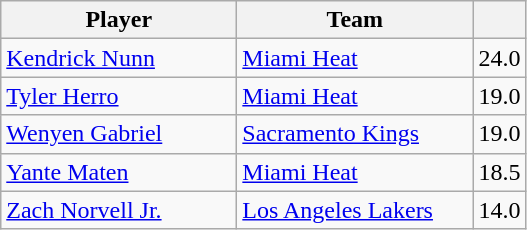<table class="wikitable" style="text-align:left">
<tr>
<th width="150px">Player</th>
<th width="150px">Team</th>
<th width="25px"></th>
</tr>
<tr>
<td><a href='#'>Kendrick Nunn</a></td>
<td><a href='#'>Miami Heat</a></td>
<td align="center">24.0</td>
</tr>
<tr>
<td><a href='#'>Tyler Herro</a></td>
<td><a href='#'>Miami Heat</a></td>
<td align="center">19.0</td>
</tr>
<tr>
<td><a href='#'>Wenyen Gabriel</a></td>
<td><a href='#'>Sacramento Kings</a></td>
<td align="center">19.0</td>
</tr>
<tr>
<td><a href='#'>Yante Maten</a></td>
<td><a href='#'>Miami Heat</a></td>
<td align="center">18.5</td>
</tr>
<tr>
<td><a href='#'>Zach Norvell Jr.</a></td>
<td><a href='#'>Los Angeles Lakers</a></td>
<td align="center">14.0</td>
</tr>
</table>
